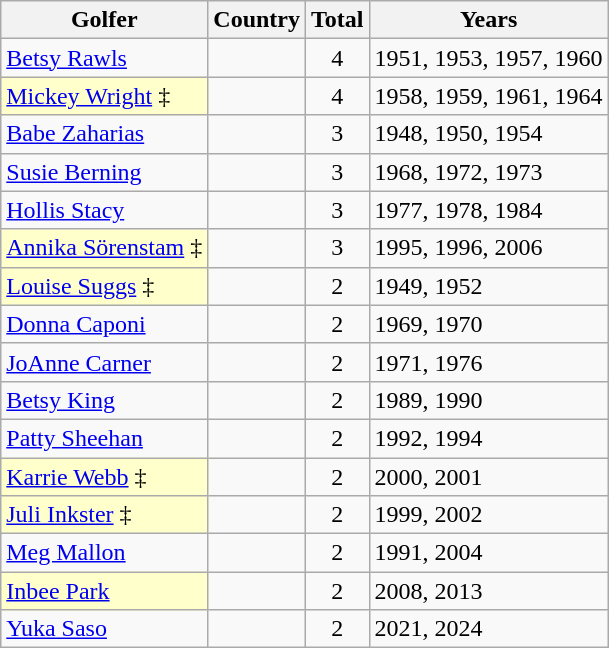<table class="wikitable">
<tr>
<th>Golfer</th>
<th>Country</th>
<th>Total</th>
<th>Years</th>
</tr>
<tr>
<td><a href='#'>Betsy Rawls</a></td>
<td></td>
<td align=center>4</td>
<td>1951, 1953, 1957, 1960</td>
</tr>
<tr>
<td style="background:#ffc;"><a href='#'>Mickey Wright</a> ‡</td>
<td></td>
<td align=center>4</td>
<td>1958, 1959, 1961, 1964</td>
</tr>
<tr>
<td><a href='#'>Babe Zaharias</a></td>
<td></td>
<td align=center>3</td>
<td>1948, 1950, 1954</td>
</tr>
<tr>
<td><a href='#'>Susie Berning</a></td>
<td></td>
<td align=center>3</td>
<td>1968, 1972, 1973</td>
</tr>
<tr>
<td><a href='#'>Hollis Stacy</a></td>
<td></td>
<td align=center>3</td>
<td>1977, 1978, 1984</td>
</tr>
<tr>
<td style="background:#ffc;"><a href='#'>Annika Sörenstam</a> ‡</td>
<td></td>
<td align=center>3</td>
<td>1995, 1996, 2006</td>
</tr>
<tr>
<td style="background:#ffc;"><a href='#'>Louise Suggs</a> ‡</td>
<td></td>
<td align=center>2</td>
<td>1949, 1952</td>
</tr>
<tr>
<td><a href='#'>Donna Caponi</a></td>
<td></td>
<td align=center>2</td>
<td>1969, 1970</td>
</tr>
<tr>
<td><a href='#'>JoAnne Carner</a></td>
<td></td>
<td align=center>2</td>
<td>1971, 1976</td>
</tr>
<tr>
<td><a href='#'>Betsy King</a></td>
<td></td>
<td align=center>2</td>
<td>1989, 1990</td>
</tr>
<tr>
<td><a href='#'>Patty Sheehan</a></td>
<td></td>
<td align=center>2</td>
<td>1992, 1994</td>
</tr>
<tr>
<td style="background:#ffc;"><a href='#'>Karrie Webb</a> ‡</td>
<td></td>
<td align=center>2</td>
<td>2000, 2001</td>
</tr>
<tr>
<td style="background:#ffc;"><a href='#'>Juli Inkster</a> ‡</td>
<td></td>
<td align=center>2</td>
<td>1999, 2002</td>
</tr>
<tr>
<td><a href='#'>Meg Mallon</a></td>
<td></td>
<td align=center>2</td>
<td>1991, 2004</td>
</tr>
<tr>
<td style="background:#ffc;"><a href='#'>Inbee Park</a></td>
<td></td>
<td align=center>2</td>
<td>2008, 2013</td>
</tr>
<tr>
<td><a href='#'>Yuka Saso</a></td>
<td></td>
<td align=center>2</td>
<td>2021, 2024</td>
</tr>
</table>
